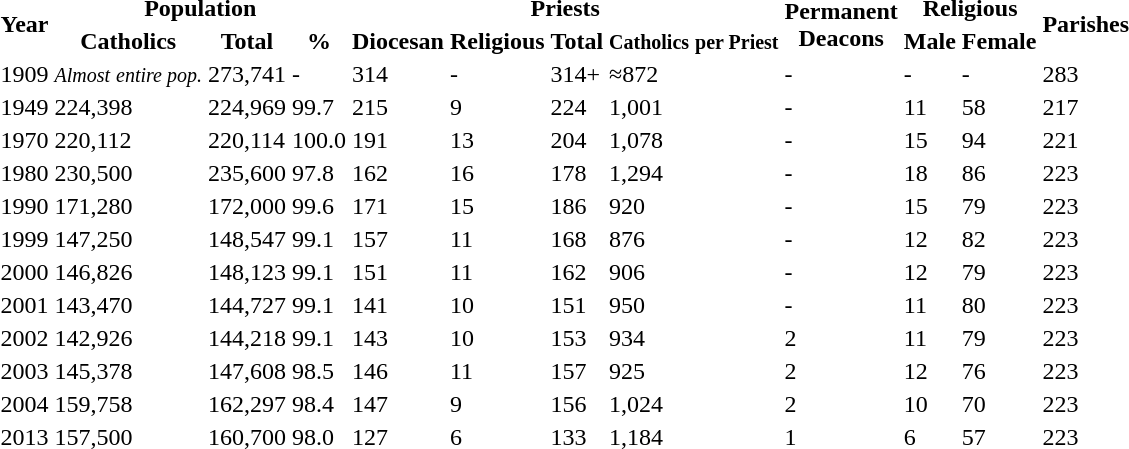<table>
<tr>
<th rowspan="2">Year</th>
<th colspan="3">Population</th>
<th colspan="4">Priests</th>
<th rowspan="2">Permanent<br>Deacons</th>
<th colspan="2">Religious</th>
<th rowspan="2">Parishes</th>
</tr>
<tr>
<th>Catholics</th>
<th>Total</th>
<th>%</th>
<th>Diocesan</th>
<th>Religious</th>
<th>Total</th>
<th><small>Catholics</small> <small>per Priest</small></th>
<th>Male</th>
<th>Female</th>
</tr>
<tr>
<td>1909</td>
<td><small><em>Almost</em></small> <small><em>entire pop.</em></small></td>
<td>273,741</td>
<td>-</td>
<td>314</td>
<td>-</td>
<td>314+</td>
<td>≈872</td>
<td>-</td>
<td>-</td>
<td>-</td>
<td>283</td>
</tr>
<tr>
<td>1949</td>
<td>224,398</td>
<td>224,969</td>
<td>99.7</td>
<td>215</td>
<td>9</td>
<td>224</td>
<td>1,001</td>
<td>-</td>
<td>11</td>
<td>58</td>
<td>217</td>
</tr>
<tr>
<td>1970</td>
<td>220,112</td>
<td>220,114</td>
<td>100.0</td>
<td>191</td>
<td>13</td>
<td>204</td>
<td>1,078</td>
<td>-</td>
<td>15</td>
<td>94</td>
<td>221</td>
</tr>
<tr>
<td>1980</td>
<td>230,500</td>
<td>235,600</td>
<td>97.8</td>
<td>162</td>
<td>16</td>
<td>178</td>
<td>1,294</td>
<td>-</td>
<td>18</td>
<td>86</td>
<td>223</td>
</tr>
<tr>
<td>1990</td>
<td>171,280</td>
<td>172,000</td>
<td>99.6</td>
<td>171</td>
<td>15</td>
<td>186</td>
<td>920</td>
<td>-</td>
<td>15</td>
<td>79</td>
<td>223</td>
</tr>
<tr>
<td>1999</td>
<td>147,250</td>
<td>148,547</td>
<td>99.1</td>
<td>157</td>
<td>11</td>
<td>168</td>
<td>876</td>
<td>-</td>
<td>12</td>
<td>82</td>
<td>223</td>
</tr>
<tr>
<td>2000</td>
<td>146,826</td>
<td>148,123</td>
<td>99.1</td>
<td>151</td>
<td>11</td>
<td>162</td>
<td>906</td>
<td>-</td>
<td>12</td>
<td>79</td>
<td>223</td>
</tr>
<tr>
<td>2001</td>
<td>143,470</td>
<td>144,727</td>
<td>99.1</td>
<td>141</td>
<td>10</td>
<td>151</td>
<td>950</td>
<td>-</td>
<td>11</td>
<td>80</td>
<td>223</td>
</tr>
<tr>
<td>2002</td>
<td>142,926</td>
<td>144,218</td>
<td>99.1</td>
<td>143</td>
<td>10</td>
<td>153</td>
<td>934</td>
<td>2</td>
<td>11</td>
<td>79</td>
<td>223</td>
</tr>
<tr>
<td>2003</td>
<td>145,378</td>
<td>147,608</td>
<td>98.5</td>
<td>146</td>
<td>11</td>
<td>157</td>
<td>925</td>
<td>2</td>
<td>12</td>
<td>76</td>
<td>223</td>
</tr>
<tr>
<td>2004</td>
<td>159,758</td>
<td>162,297</td>
<td>98.4</td>
<td>147</td>
<td>9</td>
<td>156</td>
<td>1,024</td>
<td>2</td>
<td>10</td>
<td>70</td>
<td>223</td>
</tr>
<tr>
<td>2013</td>
<td>157,500</td>
<td>160,700</td>
<td>98.0</td>
<td>127</td>
<td>6</td>
<td>133</td>
<td>1,184</td>
<td>1</td>
<td>6</td>
<td>57</td>
<td>223</td>
</tr>
</table>
